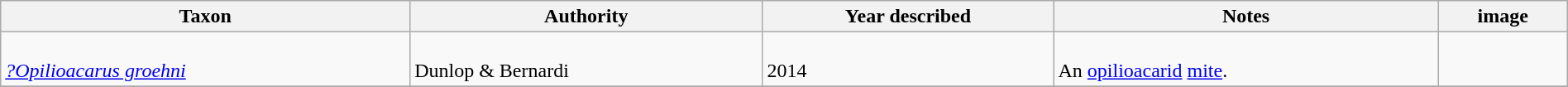<table class="wikitable sortable" align="center" width="100%">
<tr>
<th>Taxon</th>
<th>Authority</th>
<th>Year described</th>
<th>Notes</th>
<th>image</th>
</tr>
<tr>
<td><br><em><a href='#'>?Opilioacarus groehni</a></em></td>
<td><br>Dunlop & Bernardi</td>
<td><br>2014</td>
<td><br>An <a href='#'>opilioacarid</a> <a href='#'>mite</a>.</td>
<td></td>
</tr>
<tr>
</tr>
</table>
